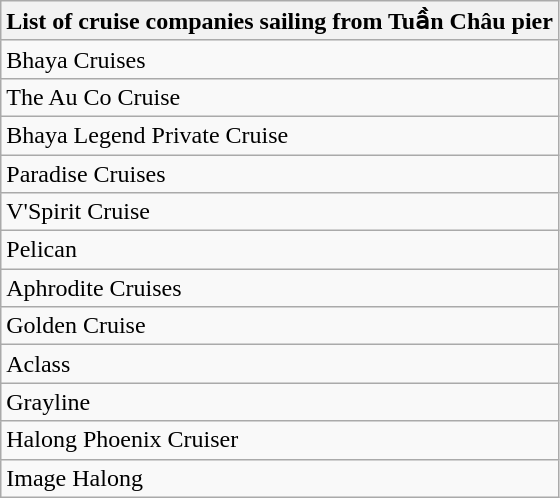<table class="wikitable">
<tr>
<th>List of cruise companies sailing from Tuần Châu pier</th>
</tr>
<tr>
<td>Bhaya Cruises</td>
</tr>
<tr>
<td>The Au Co Cruise</td>
</tr>
<tr>
<td>Bhaya Legend Private Cruise</td>
</tr>
<tr>
<td>Paradise Cruises</td>
</tr>
<tr>
<td>V'Spirit Cruise</td>
</tr>
<tr>
<td>Pelican</td>
</tr>
<tr>
<td>Aphrodite Cruises</td>
</tr>
<tr>
<td>Golden Cruise</td>
</tr>
<tr>
<td>Aclass</td>
</tr>
<tr>
<td>Grayline</td>
</tr>
<tr>
<td>Halong Phoenix Cruiser</td>
</tr>
<tr>
<td>Image Halong</td>
</tr>
</table>
